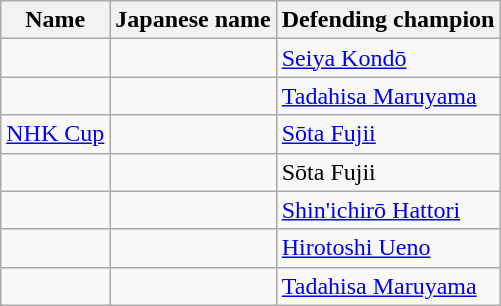<table class='wikitable'>
<tr>
<th>Name</th>
<th>Japanese name</th>
<th>Defending champion</th>
</tr>
<tr>
<td></td>
<td></td>
<td><a href='#'>Seiya Kondō</a></td>
</tr>
<tr>
<td></td>
<td></td>
<td><a href='#'>Tadahisa Maruyama</a></td>
</tr>
<tr>
<td><a href='#'>NHK Cup</a></td>
<td></td>
<td><a href='#'>Sōta Fujii</a></td>
</tr>
<tr>
<td></td>
<td></td>
<td>Sōta Fujii</td>
</tr>
<tr>
<td></td>
<td></td>
<td><a href='#'>Shin'ichirō Hattori</a></td>
</tr>
<tr>
<td></td>
<td></td>
<td><a href='#'>Hirotoshi Ueno</a></td>
</tr>
<tr>
<td></td>
<td></td>
<td><a href='#'>Tadahisa Maruyama</a></td>
</tr>
</table>
